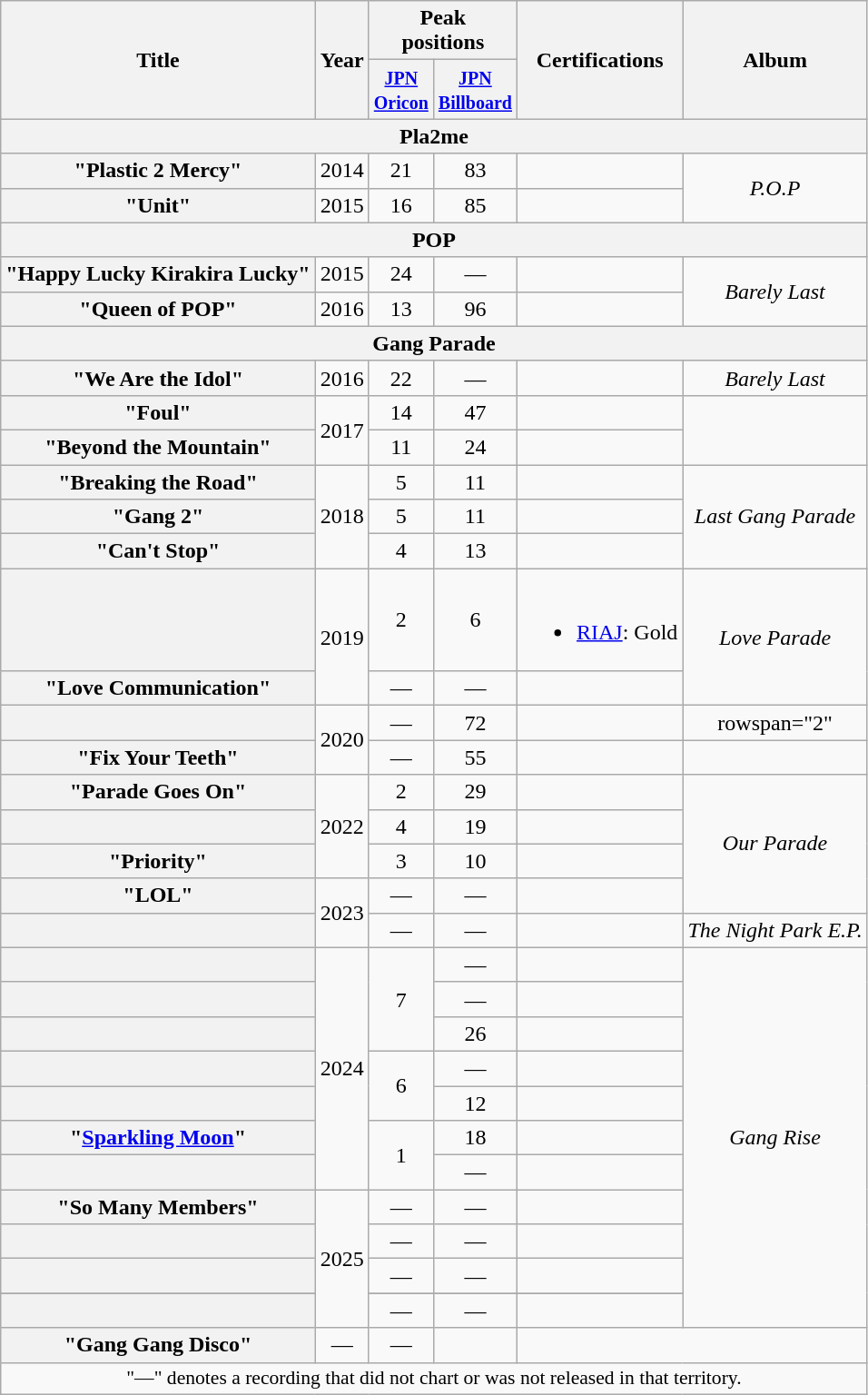<table class="wikitable plainrowheaders" style="text-align:center;">
<tr>
<th scope="col" rowspan="2">Title</th>
<th scope="col" rowspan="2">Year</th>
<th scope="col" colspan="2">Peak<br> positions</th>
<th scope="col" rowspan="2">Certifications</th>
<th scope="col" rowspan="2">Album</th>
</tr>
<tr>
<th scope="col" colspan="1"><small><a href='#'>JPN<br>Oricon</a></small><br></th>
<th scope="col"><small><a href='#'>JPN<br>Billboard</a></small><br></th>
</tr>
<tr>
<th colspan="6">Pla2me</th>
</tr>
<tr>
<th scope="row">"Plastic 2 Mercy"</th>
<td>2014</td>
<td>21</td>
<td>83</td>
<td></td>
<td rowspan="2"><em>P.O.P</em></td>
</tr>
<tr>
<th scope="row">"Unit"</th>
<td>2015</td>
<td>16</td>
<td>85</td>
<td></td>
</tr>
<tr>
<th colspan="6">POP</th>
</tr>
<tr>
<th scope="row">"Happy Lucky Kirakira Lucky"</th>
<td>2015</td>
<td>24</td>
<td>—</td>
<td></td>
<td rowspan="2"><em>Barely Last</em></td>
</tr>
<tr>
<th scope="row">"Queen of POP"</th>
<td>2016</td>
<td>13</td>
<td>96</td>
<td></td>
</tr>
<tr>
<th colspan="6">Gang Parade</th>
</tr>
<tr>
<th scope="row">"We Are the Idol"</th>
<td>2016</td>
<td>22</td>
<td>—</td>
<td></td>
<td><em>Barely Last</em></td>
</tr>
<tr>
<th scope="row">"Foul"</th>
<td rowspan="2">2017</td>
<td>14</td>
<td>47</td>
<td></td>
<td rowspan="2"><em></em></td>
</tr>
<tr>
<th scope="row">"Beyond the Mountain"</th>
<td>11</td>
<td>24</td>
<td></td>
</tr>
<tr>
<th scope="row">"Breaking the Road"</th>
<td rowspan="3">2018</td>
<td>5</td>
<td>11</td>
<td></td>
<td rowspan="3"><em>Last Gang Parade</em></td>
</tr>
<tr>
<th scope="row">"Gang 2"</th>
<td>5</td>
<td>11</td>
<td></td>
</tr>
<tr>
<th scope="row">"Can't Stop"</th>
<td>4</td>
<td>13</td>
<td></td>
</tr>
<tr>
<th scope="row"></th>
<td rowspan="2">2019</td>
<td>2</td>
<td>6</td>
<td><br><ul><li><a href='#'>RIAJ</a>: Gold</li></ul></td>
<td rowspan="2"><em>Love Parade</em></td>
</tr>
<tr>
<th scope="row">"Love Communication"</th>
<td>—</td>
<td>—</td>
<td></td>
</tr>
<tr>
<th scope="row"></th>
<td rowspan="2">2020</td>
<td>—</td>
<td>72</td>
<td></td>
<td>rowspan="2" </td>
</tr>
<tr>
<th scope="row">"Fix Your Teeth"</th>
<td>—</td>
<td>55</td>
<td></td>
</tr>
<tr>
<th scope="row">"Parade Goes On"</th>
<td rowspan="3">2022</td>
<td>2</td>
<td>29</td>
<td></td>
<td rowspan="4"><em>Our Parade</em></td>
</tr>
<tr>
<th scope="row"></th>
<td>4</td>
<td>19</td>
<td></td>
</tr>
<tr>
<th scope="row">"Priority"</th>
<td>3</td>
<td>10</td>
<td></td>
</tr>
<tr>
<th scope="row">"LOL"</th>
<td rowspan="2">2023</td>
<td>—</td>
<td>—</td>
<td></td>
</tr>
<tr>
<th scope="row"></th>
<td>—</td>
<td>—</td>
<td></td>
<td><em>The Night Park E.P.</em></td>
</tr>
<tr>
<th scope="row"></th>
<td rowspan="7">2024</td>
<td rowspan="3">7</td>
<td>—</td>
<td></td>
<td rowspan="12"><em>Gang Rise</em></td>
</tr>
<tr>
<th scope="row"></th>
<td>—</td>
<td></td>
</tr>
<tr>
<th scope="row"></th>
<td>26</td>
<td></td>
</tr>
<tr>
<th scope="row"></th>
<td rowspan="2">6</td>
<td>—</td>
<td></td>
</tr>
<tr>
<th scope="row"></th>
<td>12</td>
<td></td>
</tr>
<tr>
<th scope="row">"<a href='#'>Sparkling Moon</a>"</th>
<td rowspan="2">1</td>
<td>18</td>
<td></td>
</tr>
<tr>
<th scope="row"></th>
<td>—</td>
<td></td>
</tr>
<tr>
<th scope="row">"So Many Members"</th>
<td rowspan="5">2025</td>
<td>—</td>
<td>—</td>
<td></td>
</tr>
<tr>
<th scope="row"></th>
<td>—</td>
<td>—</td>
<td></td>
</tr>
<tr>
<th scope="row"></th>
<td>—</td>
<td>—</td>
<td></td>
</tr>
<tr>
</tr>
<tr>
<th scope="row"></th>
<td>—</td>
<td>—</td>
<td></td>
</tr>
<tr>
<th scope="row">"Gang Gang Disco"</th>
<td>—</td>
<td>—</td>
<td></td>
</tr>
<tr>
<td align="center" colspan="6" style="font-size:90%">"—" denotes a recording that did not chart or was not released in that territory.</td>
</tr>
</table>
